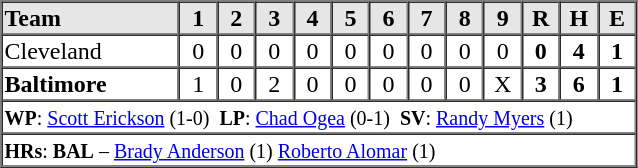<table border=1 cellspacing=0 width=425 style="margin-left:3em;">
<tr style="text-align:center; background-color:#e6e6e6;">
<th align=left width=28%>Team</th>
<th width=6%>1</th>
<th width=6%>2</th>
<th width=6%>3</th>
<th width=6%>4</th>
<th width=6%>5</th>
<th width=6%>6</th>
<th width=6%>7</th>
<th width=6%>8</th>
<th width=6%>9</th>
<th width=6%>R</th>
<th width=6%>H</th>
<th width=6%>E</th>
</tr>
<tr style="text-align:center;">
<td align=left>Cleveland</td>
<td>0</td>
<td>0</td>
<td>0</td>
<td>0</td>
<td>0</td>
<td>0</td>
<td>0</td>
<td>0</td>
<td>0</td>
<td><strong>0</strong></td>
<td><strong>4</strong></td>
<td><strong>1</strong></td>
</tr>
<tr style="text-align:center;">
<td align=left><strong>Baltimore</strong></td>
<td>1</td>
<td>0</td>
<td>2</td>
<td>0</td>
<td>0</td>
<td>0</td>
<td>0</td>
<td>0</td>
<td>X</td>
<td><strong>3</strong></td>
<td><strong>6</strong></td>
<td><strong>1</strong></td>
</tr>
<tr style="text-align:left;">
<td colspan=13><small><strong>WP</strong>: <a href='#'>Scott Erickson</a> (1-0)  <strong>LP</strong>: <a href='#'>Chad Ogea</a> (0-1)  <strong>SV</strong>: <a href='#'>Randy Myers</a> (1)</small></td>
</tr>
<tr style="text-align:left;">
<td colspan=13><small><strong>HRs</strong>: <strong>BAL</strong> – <a href='#'>Brady Anderson</a> (1) <a href='#'>Roberto Alomar</a> (1)</small></td>
</tr>
</table>
